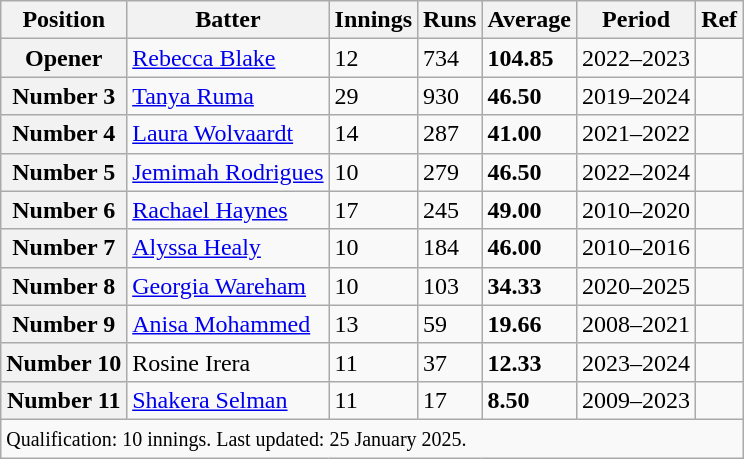<table class="wikitable defaultcenter col2left">
<tr>
<th scope="col">Position</th>
<th scope="col">Batter</th>
<th scope="col">Innings</th>
<th scope="col">Runs</th>
<th scope="col">Average</th>
<th scope="col">Period</th>
<th scope="col">Ref</th>
</tr>
<tr>
<th scope="row">Opener</th>
<td> <a href='#'>Rebecca Blake</a></td>
<td>12</td>
<td>734</td>
<td><strong>104.85</strong></td>
<td>2022–2023</td>
<td></td>
</tr>
<tr>
<th scope="row">Number 3</th>
<td> <a href='#'>Tanya Ruma</a></td>
<td>29</td>
<td>930</td>
<td><strong>46.50</strong></td>
<td>2019–2024</td>
<td></td>
</tr>
<tr>
<th scope="row">Number 4</th>
<td> <a href='#'>Laura Wolvaardt</a></td>
<td>14</td>
<td>287</td>
<td><strong>41.00</strong></td>
<td>2021–2022</td>
<td></td>
</tr>
<tr>
<th scope="row">Number 5</th>
<td> <a href='#'>Jemimah Rodrigues</a></td>
<td>10</td>
<td>279</td>
<td><strong>46.50</strong></td>
<td>2022–2024</td>
<td></td>
</tr>
<tr>
<th scope="row">Number 6</th>
<td> <a href='#'>Rachael Haynes</a></td>
<td>17</td>
<td>245</td>
<td><strong>49.00</strong></td>
<td>2010–2020</td>
<td></td>
</tr>
<tr>
<th scope="row">Number 7</th>
<td> <a href='#'>Alyssa Healy</a></td>
<td>10</td>
<td>184</td>
<td><strong>46.00</strong></td>
<td>2010–2016</td>
<td></td>
</tr>
<tr>
<th scope="row">Number 8</th>
<td> <a href='#'>Georgia Wareham</a></td>
<td>10</td>
<td>103</td>
<td><strong>34.33</strong></td>
<td>2020–2025</td>
<td></td>
</tr>
<tr>
<th scope="row">Number 9</th>
<td> <a href='#'>Anisa Mohammed</a></td>
<td>13</td>
<td>59</td>
<td><strong>19.66</strong></td>
<td>2008–2021</td>
<td></td>
</tr>
<tr>
<th scope="row">Number 10</th>
<td> Rosine Irera</td>
<td>11</td>
<td>37</td>
<td><strong>12.33</strong></td>
<td>2023–2024</td>
<td></td>
</tr>
<tr>
<th scope="row">Number 11</th>
<td> <a href='#'>Shakera Selman</a></td>
<td>11</td>
<td>17</td>
<td><strong>8.50</strong></td>
<td>2009–2023</td>
<td></td>
</tr>
<tr>
<td scope="row" colspan="7" style="text-align:left;"><small>Qualification: 10 innings. Last updated: 25 January 2025.</small></td>
</tr>
</table>
